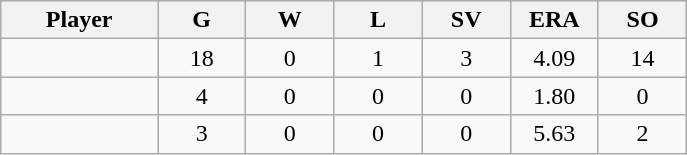<table class="wikitable sortable">
<tr>
<th bgcolor="#DDDDFF" width="16%">Player</th>
<th bgcolor="#DDDDFF" width="9%">G</th>
<th bgcolor="#DDDDFF" width="9%">W</th>
<th bgcolor="#DDDDFF" width="9%">L</th>
<th bgcolor="#DDDDFF" width="9%">SV</th>
<th bgcolor="#DDDDFF" width="9%">ERA</th>
<th bgcolor="#DDDDFF" width="9%">SO</th>
</tr>
<tr align="center">
<td></td>
<td>18</td>
<td>0</td>
<td>1</td>
<td>3</td>
<td>4.09</td>
<td>14</td>
</tr>
<tr align="center">
<td></td>
<td>4</td>
<td>0</td>
<td>0</td>
<td>0</td>
<td>1.80</td>
<td>0</td>
</tr>
<tr align="center">
<td></td>
<td>3</td>
<td>0</td>
<td>0</td>
<td>0</td>
<td>5.63</td>
<td>2</td>
</tr>
</table>
